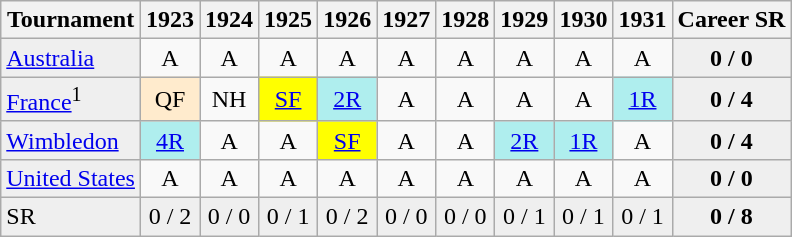<table class="wikitable">
<tr>
<th>Tournament</th>
<th>1923</th>
<th>1924</th>
<th>1925</th>
<th>1926</th>
<th>1927</th>
<th>1928</th>
<th>1929</th>
<th>1930</th>
<th>1931</th>
<th>Career SR</th>
</tr>
<tr>
<td style="background:#EFEFEF;"><a href='#'>Australia</a></td>
<td align="center">A</td>
<td align="center">A</td>
<td align="center">A</td>
<td align="center">A</td>
<td align="center">A</td>
<td align="center">A</td>
<td align="center">A</td>
<td align="center">A</td>
<td align="center">A</td>
<td align="center" style="background:#EFEFEF;"><strong>0 / 0</strong></td>
</tr>
<tr>
<td style="background:#EFEFEF;"><a href='#'>France</a><sup>1</sup></td>
<td align="center" style="background:#ffebcd;">QF</td>
<td align="center">NH</td>
<td align="center" style="background:yellow;"><a href='#'>SF</a></td>
<td align="center" style="background:#afeeee;"><a href='#'>2R</a></td>
<td align="center">A</td>
<td align="center">A</td>
<td align="center">A</td>
<td align="center">A</td>
<td align="center" style="background:#afeeee;"><a href='#'>1R</a></td>
<td align="center" style="background:#EFEFEF;"><strong>0 / 4</strong></td>
</tr>
<tr>
<td style="background:#EFEFEF;"><a href='#'>Wimbledon</a></td>
<td align="center" style="background:#afeeee;"><a href='#'>4R</a></td>
<td align="center">A</td>
<td align="center">A</td>
<td align="center" style="background:yellow;"><a href='#'>SF</a></td>
<td align="center">A</td>
<td align="center">A</td>
<td align="center" style="background:#afeeee;"><a href='#'>2R</a></td>
<td align="center" style="background:#afeeee;"><a href='#'>1R</a></td>
<td align="center">A</td>
<td align="center" style="background:#EFEFEF;"><strong>0 / 4</strong></td>
</tr>
<tr>
<td style="background:#EFEFEF;"><a href='#'>United States</a></td>
<td align="center">A</td>
<td align="center">A</td>
<td align="center">A</td>
<td align="center">A</td>
<td align="center">A</td>
<td align="center">A</td>
<td align="center">A</td>
<td align="center">A</td>
<td align="center">A</td>
<td align="center" style="background:#EFEFEF;"><strong>0 / 0</strong></td>
</tr>
<tr>
<td style="background:#EFEFEF;">SR</td>
<td align="center" style="background:#EFEFEF;">0 / 2</td>
<td align="center" style="background:#EFEFEF;">0 / 0</td>
<td align="center" style="background:#EFEFEF;">0 / 1</td>
<td align="center" style="background:#EFEFEF;">0 / 2</td>
<td align="center" style="background:#EFEFEF;">0 / 0</td>
<td align="center" style="background:#EFEFEF;">0 / 0</td>
<td align="center" style="background:#EFEFEF;">0 / 1</td>
<td align="center" style="background:#EFEFEF;">0 / 1</td>
<td align="center" style="background:#EFEFEF;">0 / 1</td>
<td align="center" style="background:#EFEFEF;"><strong>0 / 8</strong></td>
</tr>
</table>
